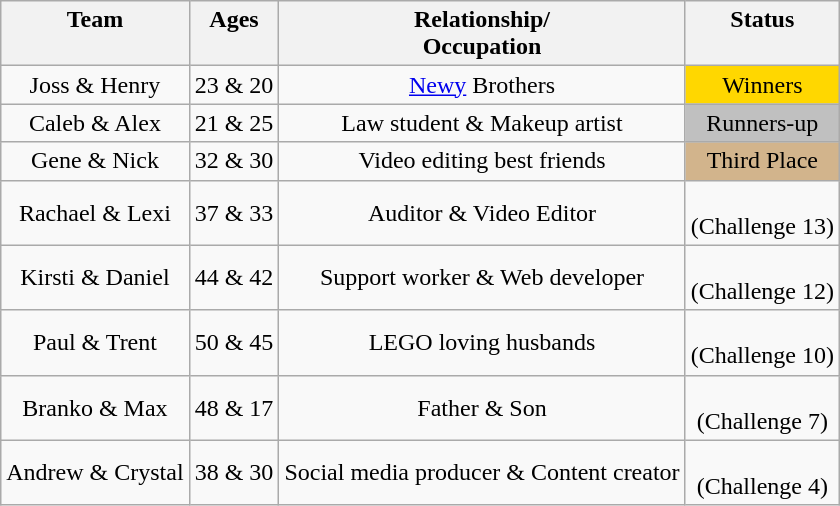<table class="wikitable" style="text-align:center">
<tr valign="top">
<th>Team</th>
<th>Ages</th>
<th>Relationship/<br>Occupation</th>
<th>Status</th>
</tr>
<tr>
<td>Joss & Henry</td>
<td>23 & 20</td>
<td><a href='#'>Newy</a> Brothers</td>
<td style="background:gold">Winners</td>
</tr>
<tr>
<td>Caleb & Alex</td>
<td>21 & 25</td>
<td>Law student & Makeup artist</td>
<td style="background:silver">Runners-up</td>
</tr>
<tr>
<td>Gene & Nick</td>
<td>32 & 30</td>
<td>Video editing best friends</td>
<td style="background:tan">Third Place</td>
</tr>
<tr>
<td>Rachael & Lexi</td>
<td>37 & 33</td>
<td>Auditor & Video Editor</td>
<td><br>(Challenge 13)</td>
</tr>
<tr>
<td>Kirsti & Daniel</td>
<td>44 & 42</td>
<td>Support worker & Web developer</td>
<td><br>(Challenge 12)</td>
</tr>
<tr>
<td>Paul & Trent</td>
<td>50 & 45</td>
<td>LEGO loving husbands</td>
<td><br>(Challenge 10)</td>
</tr>
<tr>
<td>Branko & Max</td>
<td>48 & 17</td>
<td>Father & Son</td>
<td><br>(Challenge 7)</td>
</tr>
<tr>
<td>Andrew & Crystal</td>
<td>38 & 30</td>
<td>Social media producer & Content creator</td>
<td><br> (Challenge 4)</td>
</tr>
</table>
